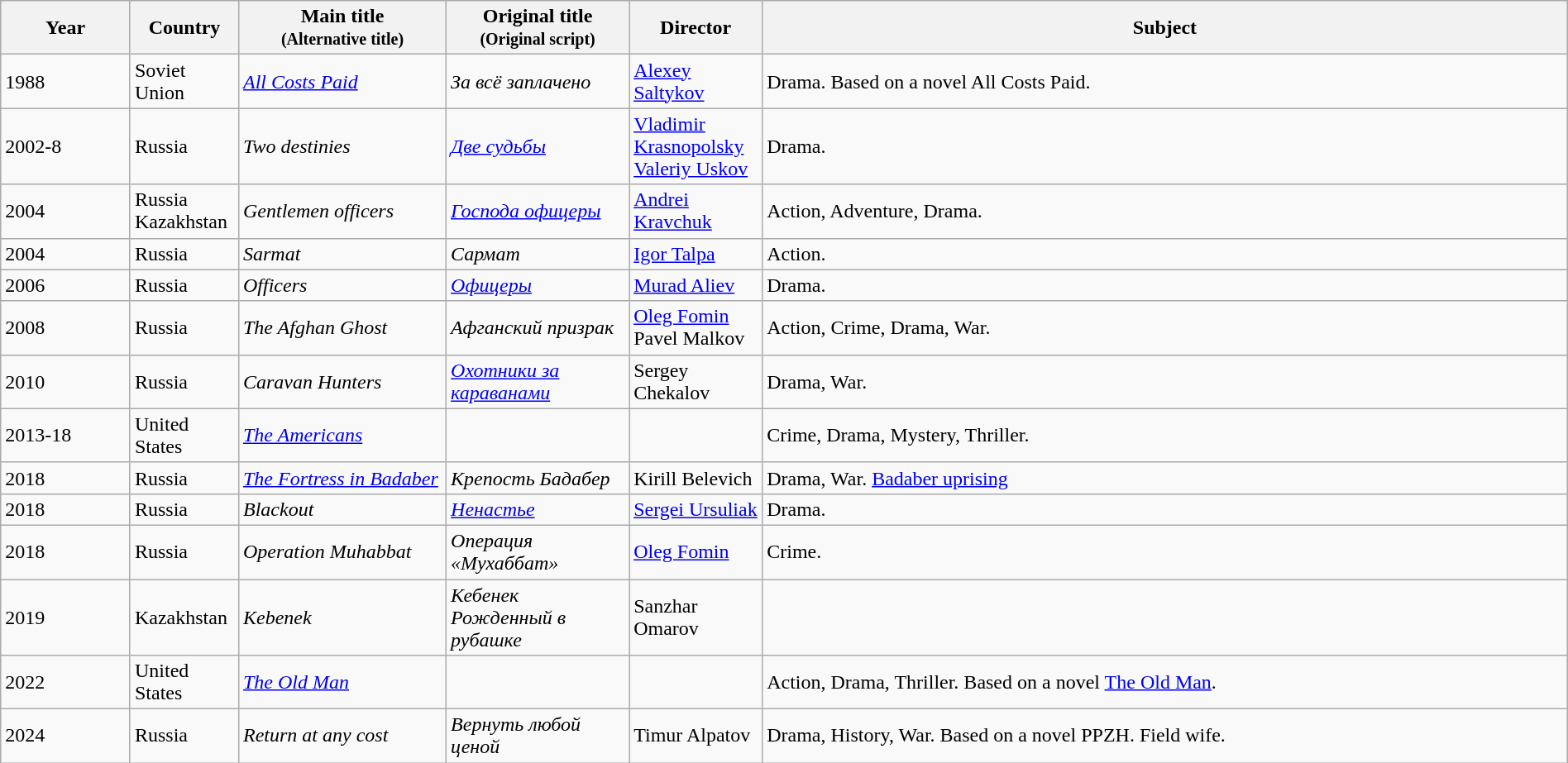<table class="wikitable sortable" style="width:100%;">
<tr>
<th>Year</th>
<th width= 80>Country</th>
<th class="unsortable" style="width:160px;">Main title<br><small>(Alternative title)</small></th>
<th class="unsortable" style="width:140px;">Original title<br><small>(Original script)</small></th>
<th width=100>Director</th>
<th class="unsortable">Subject</th>
</tr>
<tr>
<td>1988</td>
<td>Soviet Union</td>
<td><em><a href='#'>All Costs Paid</a></em></td>
<td><em>За всё заплачено</em></td>
<td><a href='#'>Alexey Saltykov</a></td>
<td>Drama. Based on a novel All Costs Paid.</td>
</tr>
<tr>
<td>2002-8</td>
<td>Russia</td>
<td><em>Two destinies</em></td>
<td><em><a href='#'>Две судьбы</a></em></td>
<td><a href='#'>Vladimir Krasnopolsky</a><br><a href='#'>Valeriy Uskov</a></td>
<td>Drama.</td>
</tr>
<tr>
<td>2004</td>
<td>Russia<br>Kazakhstan</td>
<td><em>Gentlemen officers</em></td>
<td><em><a href='#'>Господа офицеры</a></em></td>
<td><a href='#'>Andrei Kravchuk</a></td>
<td>Action, Adventure, Drama.</td>
</tr>
<tr>
<td>2004</td>
<td>Russia</td>
<td><em>Sarmat</em></td>
<td><em>Сармат</em></td>
<td><a href='#'>Igor Talpa</a></td>
<td>Action.</td>
</tr>
<tr>
<td>2006</td>
<td>Russia</td>
<td><em>Officers</em></td>
<td><em><a href='#'>Офицеры</a></em></td>
<td><a href='#'>Murad Aliev</a></td>
<td>Drama.</td>
</tr>
<tr>
<td>2008</td>
<td>Russia</td>
<td><em>The Afghan Ghost</em></td>
<td><em>Афганский призрак</em></td>
<td><a href='#'>Oleg Fomin</a><br>Pavel Malkov</td>
<td>Action, Crime, Drama, War.</td>
</tr>
<tr>
<td>2010</td>
<td>Russia</td>
<td><em>Caravan Hunters</em></td>
<td><em><a href='#'>Охотники за караванами</a></em></td>
<td>Sergey Chekalov</td>
<td>Drama, War.</td>
</tr>
<tr>
<td>2013-18</td>
<td>United States</td>
<td><em><a href='#'>The Americans</a></em></td>
<td></td>
<td></td>
<td>Crime, Drama, Mystery, Thriller.</td>
</tr>
<tr>
<td>2018</td>
<td>Russia</td>
<td><em><a href='#'>The Fortress in Badaber</a></em></td>
<td><em>Крепость Бадабер</em></td>
<td>Kirill Belevich</td>
<td>Drama, War. <a href='#'>Badaber uprising</a></td>
</tr>
<tr>
<td>2018</td>
<td>Russia</td>
<td><em>Blackout</em></td>
<td><em><a href='#'>Ненастье</a></em></td>
<td><a href='#'>Sergei Ursuliak</a></td>
<td>Drama.</td>
</tr>
<tr>
<td>2018</td>
<td>Russia</td>
<td><em>Operation Muhabbat</em></td>
<td><em>Операция «Мухаббат»</em></td>
<td><a href='#'>Oleg Fomin</a></td>
<td>Crime.</td>
</tr>
<tr>
<td>2019</td>
<td>Kazakhstan</td>
<td><em>Kebenek</em></td>
<td><em>Кебенек</em><br><em>Рожденный в рубашке</em></td>
<td>Sanzhar Omarov</td>
<td></td>
</tr>
<tr>
<td>2022</td>
<td>United States</td>
<td><em><a href='#'>The Old Man</a></em></td>
<td></td>
<td></td>
<td>Action, Drama, Thriller. Based on a novel <a href='#'>The Old Man</a>.</td>
</tr>
<tr>
<td>2024</td>
<td>Russia</td>
<td><em>Return at any cost</em></td>
<td><em>Вернуть любой ценой</em></td>
<td>Timur Alpatov</td>
<td>Drama, History, War. Based on a novel PPZH. Field wife.</td>
</tr>
</table>
